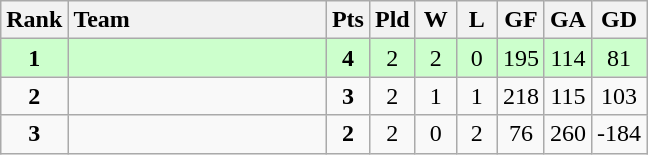<table class="wikitable" style="text-align: center;">
<tr>
<th width=30>Rank</th>
<th width=165 style="text-align:left;">Team</th>
<th width=20>Pts</th>
<th width=20>Pld</th>
<th width=20>W</th>
<th width=20>L</th>
<th width=20>GF</th>
<th width=20>GA</th>
<th width=20>GD</th>
</tr>
<tr style="background:#ccffcc;">
<td><strong>1</strong></td>
<td style="text-align:left;"></td>
<td><strong>4</strong></td>
<td>2</td>
<td>2</td>
<td>0</td>
<td>195</td>
<td>114</td>
<td>81</td>
</tr>
<tr>
<td><strong>2</strong></td>
<td style="text-align:left;"></td>
<td><strong>3</strong></td>
<td>2</td>
<td>1</td>
<td>1</td>
<td>218</td>
<td>115</td>
<td>103</td>
</tr>
<tr>
<td><strong>3</strong></td>
<td style="text-align:left;"></td>
<td><strong>2</strong></td>
<td>2</td>
<td>0</td>
<td>2</td>
<td>76</td>
<td>260</td>
<td>-184</td>
</tr>
</table>
